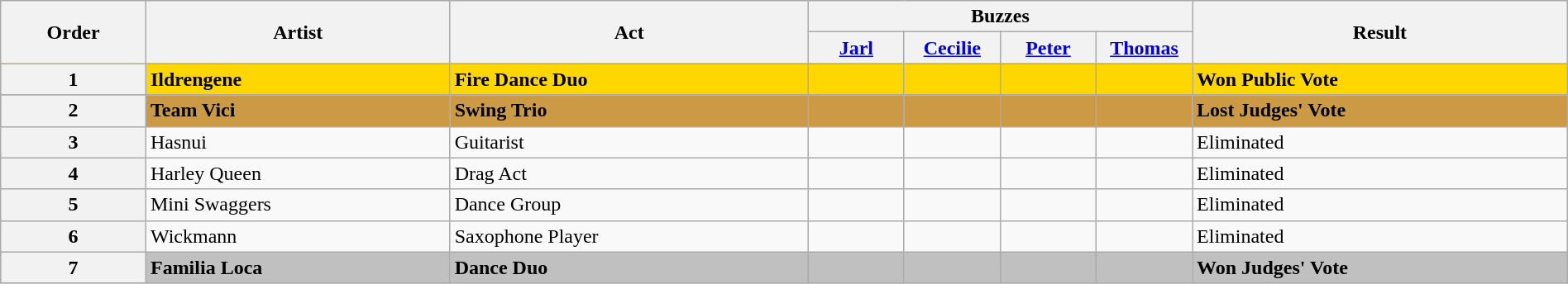<table class="wikitable sortable" width="100%">
<tr>
<th rowspan="2">Order</th>
<th rowspan="2" class="unsortable">Artist</th>
<th rowspan="2" class="unsortable">Act</th>
<th colspan="4" class="unsortable">Buzzes</th>
<th rowspan="2">Result</th>
</tr>
<tr>
<th width="70"><a href='#'>Jarl</a></th>
<th width="70"><a href='#'>Cecilie</a></th>
<th width="70"><a href='#'>Peter</a></th>
<th width="70"><a href='#'>Thomas</a></th>
</tr>
<tr style="background:gold;">
<th>1</th>
<td><strong>Ildrengene</strong></td>
<td><strong>Fire Dance Duo</strong></td>
<td></td>
<td></td>
<td></td>
<td></td>
<td><strong>Won Public Vote</strong></td>
</tr>
<tr style="background:#c94;">
<th>2</th>
<td><strong>Team Vici</strong> </td>
<td><strong>Swing Trio</strong></td>
<td></td>
<td></td>
<td></td>
<td align="center"></td>
<td><strong>Lost Judges' Vote</strong></td>
</tr>
<tr>
<th>3</th>
<td>Hasnui</td>
<td>Guitarist</td>
<td></td>
<td></td>
<td></td>
<td></td>
<td>Eliminated</td>
</tr>
<tr>
<th>4</th>
<td>Harley Queen</td>
<td>Drag Act</td>
<td></td>
<td></td>
<td></td>
<td></td>
<td>Eliminated</td>
</tr>
<tr>
<th>5</th>
<td>Mini Swaggers</td>
<td>Dance Group</td>
<td></td>
<td></td>
<td></td>
<td></td>
<td>Eliminated</td>
</tr>
<tr>
<th>6</th>
<td>Wickmann</td>
<td>Saxophone Player</td>
<td></td>
<td></td>
<td></td>
<td></td>
<td>Eliminated</td>
</tr>
<tr style="background:silver;">
<th>7</th>
<td><strong>Familia Loca</strong></td>
<td><strong>Dance Duo</strong></td>
<td align="center"></td>
<td align="center"></td>
<td align="center"></td>
<td></td>
<td><strong>Won Judges' Vote</strong></td>
</tr>
</table>
